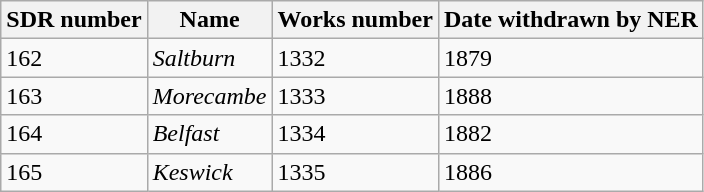<table class="wikitable">
<tr>
<th>SDR number</th>
<th>Name</th>
<th>Works number</th>
<th>Date withdrawn by NER</th>
</tr>
<tr>
<td>162</td>
<td><em>Saltburn</em></td>
<td>1332</td>
<td>1879</td>
</tr>
<tr>
<td>163</td>
<td><em>Morecambe</em></td>
<td>1333</td>
<td>1888</td>
</tr>
<tr>
<td>164</td>
<td><em>Belfast</em></td>
<td>1334</td>
<td>1882</td>
</tr>
<tr>
<td>165</td>
<td><em>Keswick</em></td>
<td>1335</td>
<td>1886</td>
</tr>
</table>
